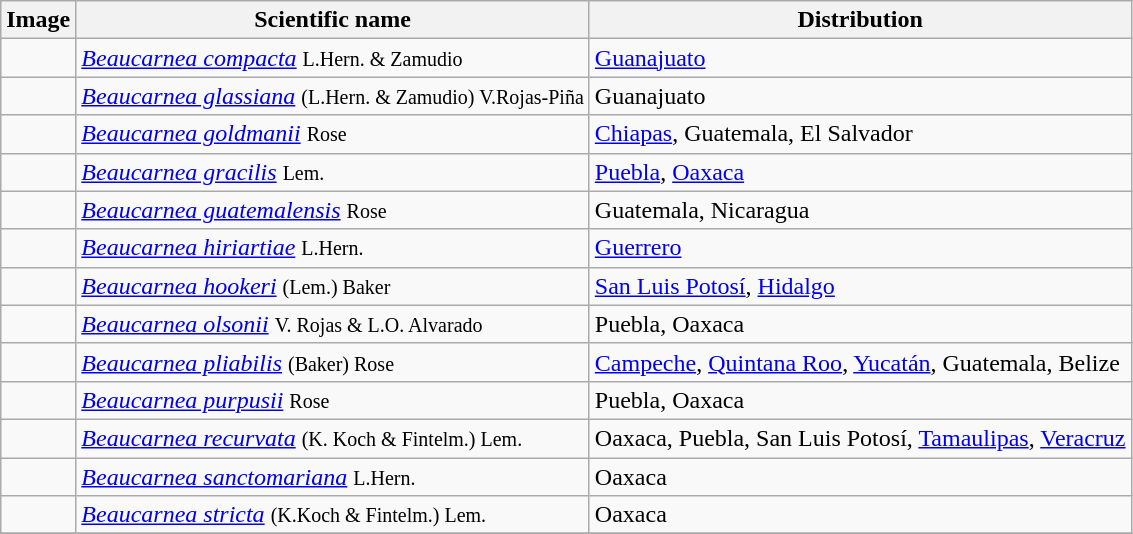<table class="wikitable">
<tr>
<th>Image</th>
<th>Scientific name</th>
<th>Distribution</th>
</tr>
<tr>
<td></td>
<td><em><a href='#'>Beaucarnea compacta</a></em> <small>L.Hern. & Zamudio</small></td>
<td><a href='#'>Guanajuato</a></td>
</tr>
<tr>
<td></td>
<td><em><a href='#'>Beaucarnea glassiana</a></em> <small> (L.Hern. & Zamudio) V.Rojas-Piña</small></td>
<td>Guanajuato</td>
</tr>
<tr>
<td></td>
<td><em><a href='#'>Beaucarnea goldmanii</a></em> <small>Rose</small></td>
<td><a href='#'>Chiapas</a>, Guatemala, El Salvador</td>
</tr>
<tr>
<td></td>
<td><em><a href='#'>Beaucarnea gracilis</a></em> <small>Lem.</small></td>
<td><a href='#'>Puebla</a>, <a href='#'>Oaxaca</a></td>
</tr>
<tr>
<td></td>
<td><em><a href='#'>Beaucarnea guatemalensis</a></em> <small>Rose</small></td>
<td>Guatemala, Nicaragua</td>
</tr>
<tr>
<td></td>
<td><em><a href='#'>Beaucarnea hiriartiae</a></em> <small>L.Hern.</small></td>
<td><a href='#'>Guerrero</a></td>
</tr>
<tr>
<td></td>
<td><em><a href='#'>Beaucarnea hookeri</a></em> <small> (Lem.) Baker</small></td>
<td><a href='#'>San Luis Potosí</a>, <a href='#'>Hidalgo</a></td>
</tr>
<tr>
<td></td>
<td><em><a href='#'>Beaucarnea olsonii</a></em> <small>V. Rojas & L.O. Alvarado</small></td>
<td>Puebla, Oaxaca</td>
</tr>
<tr>
<td></td>
<td><em><a href='#'>Beaucarnea pliabilis</a></em>  <small>(Baker) Rose</small></td>
<td><a href='#'>Campeche</a>, <a href='#'>Quintana Roo</a>, <a href='#'>Yucatán</a>, Guatemala, Belize</td>
</tr>
<tr>
<td></td>
<td><em><a href='#'>Beaucarnea purpusii</a></em> <small>Rose</small></td>
<td>Puebla, Oaxaca</td>
</tr>
<tr>
<td></td>
<td><em><a href='#'>Beaucarnea recurvata</a></em> <small>(K. Koch & Fintelm.) Lem.</small></td>
<td>Oaxaca, Puebla, San Luis Potosí, <a href='#'>Tamaulipas</a>, <a href='#'>Veracruz</a></td>
</tr>
<tr>
<td></td>
<td><em><a href='#'>Beaucarnea sanctomariana</a></em> <small>L.Hern.</small></td>
<td>Oaxaca</td>
</tr>
<tr>
<td></td>
<td><em><a href='#'>Beaucarnea stricta</a></em> <small>(K.Koch & Fintelm.) Lem.</small></td>
<td>Oaxaca</td>
</tr>
<tr>
</tr>
</table>
